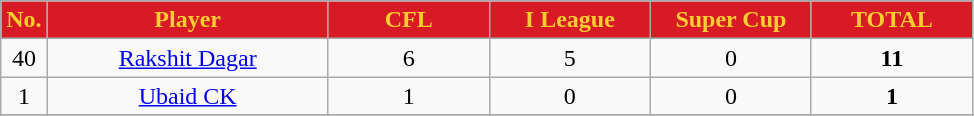<table class="wikitable sortable alternance" ; style="text-align:center; ">
<tr>
<th style="background:#d71a23; color:#ffcd31; text-align:center;" width=10>No.</th>
<th style="background:#d71a23; color:#ffcd31; text-align:center; width:180px;">Player</th>
<th style="background:#d71a23; color:#ffcd31; text-align:center;" width=100>CFL</th>
<th style="background:#d71a23; color:#ffcd31; text-align:center;" width=100>I League</th>
<th style="background:#d71a23; color:#ffcd31; text-align:center;" width=100>Super Cup</th>
<th style="background:#d71a23; color:#ffcd31; text-align:center;" width=100>TOTAL</th>
</tr>
<tr>
<td>40</td>
<td><a href='#'>Rakshit Dagar</a></td>
<td>6</td>
<td>5</td>
<td>0</td>
<td><strong>11</strong></td>
</tr>
<tr>
<td>1</td>
<td><a href='#'>Ubaid CK</a></td>
<td>1</td>
<td>0</td>
<td>0</td>
<td><strong>1</strong></td>
</tr>
<tr>
</tr>
</table>
